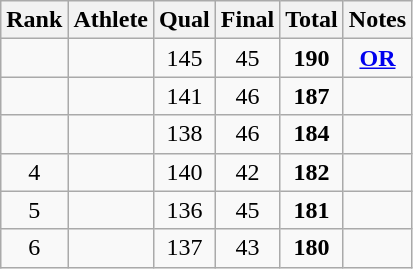<table class="wikitable sortable" style="text-align:center">
<tr>
<th>Rank</th>
<th>Athlete</th>
<th>Qual</th>
<th>Final</th>
<th>Total</th>
<th class="unsortable">Notes</th>
</tr>
<tr>
<td></td>
<td align="left"></td>
<td>145</td>
<td>45</td>
<td><strong>190</strong></td>
<td><strong><a href='#'>OR</a></strong></td>
</tr>
<tr>
<td></td>
<td align="left"></td>
<td>141</td>
<td>46</td>
<td><strong>187</strong></td>
<td></td>
</tr>
<tr>
<td></td>
<td align="left"></td>
<td>138</td>
<td>46</td>
<td><strong>184</strong></td>
<td></td>
</tr>
<tr>
<td>4</td>
<td align="left"></td>
<td>140</td>
<td>42</td>
<td><strong>182</strong></td>
<td></td>
</tr>
<tr>
<td>5</td>
<td align="left"></td>
<td>136</td>
<td>45</td>
<td><strong>181</strong></td>
<td></td>
</tr>
<tr>
<td>6</td>
<td align="left"></td>
<td>137</td>
<td>43</td>
<td><strong>180</strong></td>
<td></td>
</tr>
</table>
